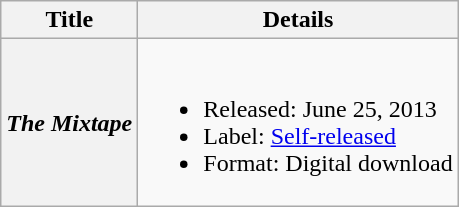<table class="wikitable plainrowheaders">
<tr>
<th scope="col">Title</th>
<th scope="col">Details</th>
</tr>
<tr>
<th scope="row"><em>The Mixtape</em></th>
<td><br><ul><li>Released: June 25, 2013</li><li>Label: <a href='#'>Self-released</a></li><li>Format: Digital download</li></ul></td>
</tr>
</table>
